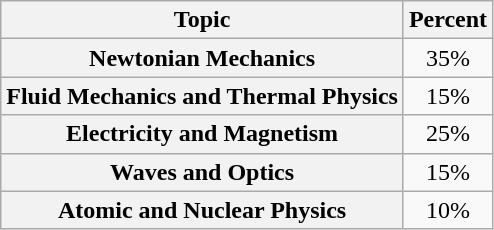<table class="wikitable">
<tr>
<th align="center">Topic</th>
<th align="center">Percent</th>
</tr>
<tr align="center">
<th>Newtonian Mechanics</th>
<td>35%</td>
</tr>
<tr align="center">
<th>Fluid Mechanics and Thermal Physics</th>
<td>15%</td>
</tr>
<tr align="center">
<th>Electricity and Magnetism</th>
<td>25%</td>
</tr>
<tr align="center">
<th>Waves and Optics</th>
<td>15%</td>
</tr>
<tr align="center">
<th>Atomic and Nuclear Physics</th>
<td>10%</td>
</tr>
</table>
